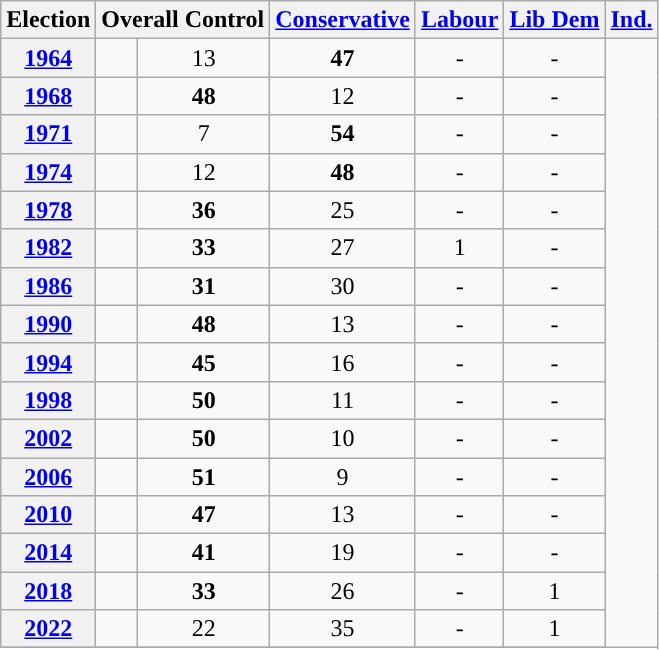<table class="wikitable">
<tr>
<th>Election</th>
<th colspan=2>Overall Control</th>
<th><a href='#'>Conservative</a></th>
<th><a href='#'>Labour</a></th>
<th><a href='#'>Lib Dem</a></th>
<th><a href='#'>Ind.</a></th>
</tr>
<tr>
<th><a href='#'>1964</a></th>
<td></td>
<td style="text-align: center;">13</td>
<td style="text-align: center;"><strong>47</strong></td>
<td style="text-align: center;">-</td>
<td style="text-align: center;">-</td>
</tr>
<tr>
<th><a href='#'>1968</a></th>
<td></td>
<td style="text-align: center;"><strong>48</strong></td>
<td style="text-align: center;">12</td>
<td style="text-align: center;">-</td>
<td style="text-align: center;">-</td>
</tr>
<tr>
<th><a href='#'>1971</a></th>
<td></td>
<td style="text-align: center;">7</td>
<td style="text-align: center;"><strong>54</strong></td>
<td style="text-align: center;">-</td>
<td style="text-align: center;">-</td>
</tr>
<tr>
<th><a href='#'>1974</a></th>
<td></td>
<td style="text-align: center;">12</td>
<td style="text-align: center;"><strong>48</strong></td>
<td style="text-align: center;">-</td>
<td style="text-align: center;">-</td>
</tr>
<tr>
<th><a href='#'>1978</a></th>
<td></td>
<td style="text-align: center;"><strong>36</strong></td>
<td style="text-align: center;">25</td>
<td style="text-align: center;">-</td>
<td style="text-align: center;">-</td>
</tr>
<tr>
<th><a href='#'>1982</a></th>
<td></td>
<td style="text-align: center;"><strong>33</strong></td>
<td style="text-align: center;">27</td>
<td style="text-align: center;">1</td>
<td style="text-align: center;">-</td>
</tr>
<tr>
<th><a href='#'>1986</a></th>
<td></td>
<td style="text-align: center;"><strong>31</strong></td>
<td style="text-align: center;">30</td>
<td style="text-align: center;">-</td>
<td style="text-align: center;">-</td>
</tr>
<tr>
<th><a href='#'>1990</a></th>
<td></td>
<td style="text-align: center;"><strong>48</strong></td>
<td style="text-align: center;">13</td>
<td style="text-align: center;">-</td>
<td style="text-align: center;">-</td>
</tr>
<tr>
<th><a href='#'>1994</a></th>
<td></td>
<td style="text-align: center;"><strong>45</strong></td>
<td style="text-align: center;">16</td>
<td style="text-align: center;">-</td>
<td style="text-align: center;">-</td>
</tr>
<tr>
<th><a href='#'>1998</a></th>
<td></td>
<td style="text-align: center;"><strong>50</strong></td>
<td style="text-align: center;">11</td>
<td style="text-align: center;">-</td>
<td style="text-align: center;">-</td>
</tr>
<tr>
<th><a href='#'>2002</a></th>
<td></td>
<td style="text-align: center;"><strong>50</strong></td>
<td style="text-align: center;">10</td>
<td style="text-align: center;">-</td>
<td style="text-align: center;">-</td>
</tr>
<tr>
<th><a href='#'>2006</a></th>
<td></td>
<td style="text-align: center;"><strong>51</strong></td>
<td style="text-align: center;">9</td>
<td style="text-align: center;">-</td>
<td style="text-align: center;">-</td>
</tr>
<tr>
<th><a href='#'>2010</a></th>
<td></td>
<td style="text-align: center;"><strong>47</strong></td>
<td style="text-align: center;">13</td>
<td style="text-align: center;">-</td>
<td style="text-align: center;">-</td>
</tr>
<tr>
<th><a href='#'>2014</a></th>
<td></td>
<td style="text-align: center;"><strong>41</strong></td>
<td style="text-align: center;">19</td>
<td style="text-align: center;">-</td>
<td style="text-align: center;">-</td>
</tr>
<tr>
<th><a href='#'>2018</a></th>
<td></td>
<td style="text-align: center;"><strong>33</strong></td>
<td style="text-align: center;">26</td>
<td style="text-align: center;">-</td>
<td style="text-align: center;">1</td>
</tr>
<tr>
<th><a href='#'>2022</a></th>
<td></td>
<td style="text-align: center;">22</td>
<td style="text-align: center;">35</td>
<td style="text-align: center;">-</td>
<td style="text-align: center;">1</td>
</tr>
<tr>
</tr>
</table>
